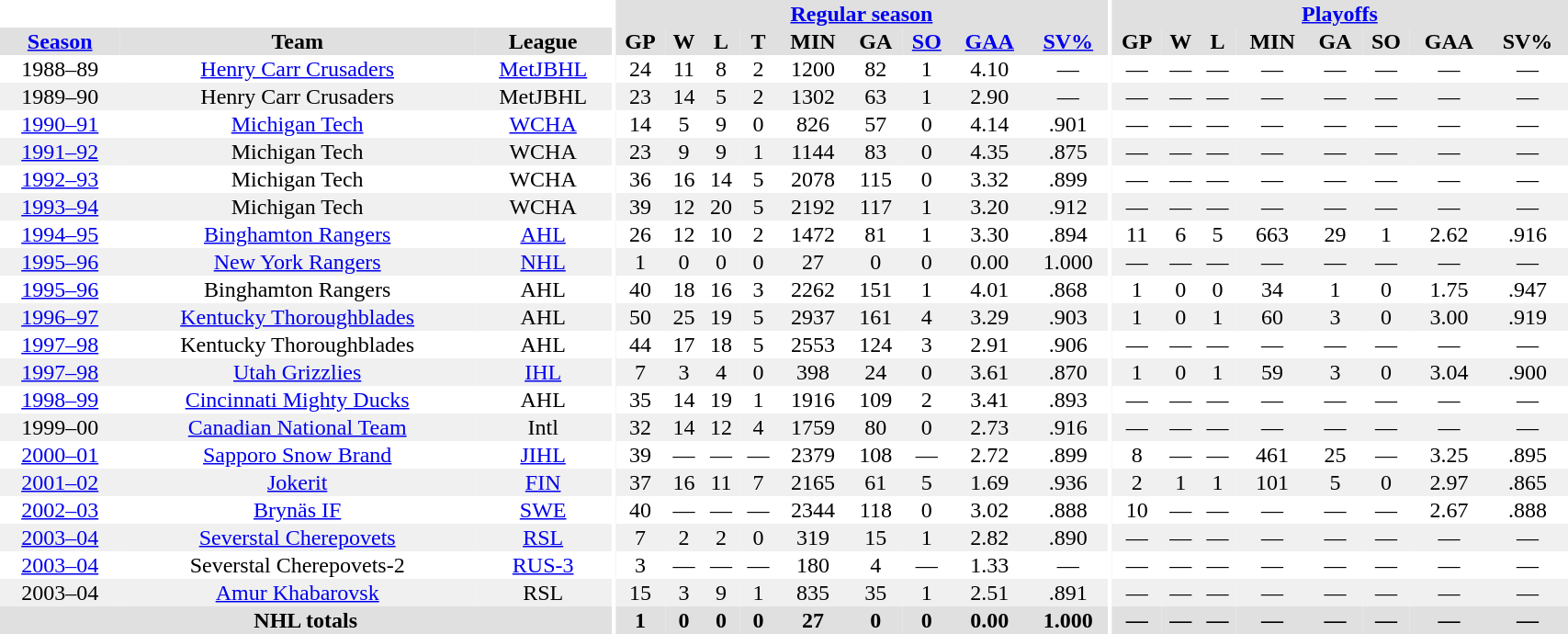<table border="0" cellpadding="1" cellspacing="0" style="width:90%; text-align:center;">
<tr bgcolor="#e0e0e0">
<th colspan="3" bgcolor="#ffffff"></th>
<th rowspan="99" bgcolor="#ffffff"></th>
<th colspan="9" bgcolor="#e0e0e0"><a href='#'>Regular season</a></th>
<th rowspan="99" bgcolor="#ffffff"></th>
<th colspan="8" bgcolor="#e0e0e0"><a href='#'>Playoffs</a></th>
</tr>
<tr bgcolor="#e0e0e0">
<th><a href='#'>Season</a></th>
<th>Team</th>
<th>League</th>
<th>GP</th>
<th>W</th>
<th>L</th>
<th>T</th>
<th>MIN</th>
<th>GA</th>
<th><a href='#'>SO</a></th>
<th><a href='#'>GAA</a></th>
<th><a href='#'>SV%</a></th>
<th>GP</th>
<th>W</th>
<th>L</th>
<th>MIN</th>
<th>GA</th>
<th>SO</th>
<th>GAA</th>
<th>SV%</th>
</tr>
<tr>
<td>1988–89</td>
<td><a href='#'>Henry Carr Crusaders</a></td>
<td><a href='#'>MetJBHL</a></td>
<td>24</td>
<td>11</td>
<td>8</td>
<td>2</td>
<td>1200</td>
<td>82</td>
<td>1</td>
<td>4.10</td>
<td>—</td>
<td>—</td>
<td>—</td>
<td>—</td>
<td>—</td>
<td>—</td>
<td>—</td>
<td>—</td>
<td>—</td>
</tr>
<tr bgcolor="#f0f0f0">
<td>1989–90</td>
<td>Henry Carr Crusaders</td>
<td>MetJBHL</td>
<td>23</td>
<td>14</td>
<td>5</td>
<td>2</td>
<td>1302</td>
<td>63</td>
<td>1</td>
<td>2.90</td>
<td>—</td>
<td>—</td>
<td>—</td>
<td>—</td>
<td>—</td>
<td>—</td>
<td>—</td>
<td>—</td>
<td>—</td>
</tr>
<tr>
<td><a href='#'>1990–91</a></td>
<td><a href='#'>Michigan Tech</a></td>
<td><a href='#'>WCHA</a></td>
<td>14</td>
<td>5</td>
<td>9</td>
<td>0</td>
<td>826</td>
<td>57</td>
<td>0</td>
<td>4.14</td>
<td>.901</td>
<td>—</td>
<td>—</td>
<td>—</td>
<td>—</td>
<td>—</td>
<td>—</td>
<td>—</td>
<td>—</td>
</tr>
<tr bgcolor="#f0f0f0">
<td><a href='#'>1991–92</a></td>
<td>Michigan Tech</td>
<td>WCHA</td>
<td>23</td>
<td>9</td>
<td>9</td>
<td>1</td>
<td>1144</td>
<td>83</td>
<td>0</td>
<td>4.35</td>
<td>.875</td>
<td>—</td>
<td>—</td>
<td>—</td>
<td>—</td>
<td>—</td>
<td>—</td>
<td>—</td>
<td>—</td>
</tr>
<tr>
<td><a href='#'>1992–93</a></td>
<td>Michigan Tech</td>
<td>WCHA</td>
<td>36</td>
<td>16</td>
<td>14</td>
<td>5</td>
<td>2078</td>
<td>115</td>
<td>0</td>
<td>3.32</td>
<td>.899</td>
<td>—</td>
<td>—</td>
<td>—</td>
<td>—</td>
<td>—</td>
<td>—</td>
<td>—</td>
<td>—</td>
</tr>
<tr bgcolor="#f0f0f0">
<td><a href='#'>1993–94</a></td>
<td>Michigan Tech</td>
<td>WCHA</td>
<td>39</td>
<td>12</td>
<td>20</td>
<td>5</td>
<td>2192</td>
<td>117</td>
<td>1</td>
<td>3.20</td>
<td>.912</td>
<td>—</td>
<td>—</td>
<td>—</td>
<td>—</td>
<td>—</td>
<td>—</td>
<td>—</td>
<td>—</td>
</tr>
<tr>
<td><a href='#'>1994–95</a></td>
<td><a href='#'>Binghamton Rangers</a></td>
<td><a href='#'>AHL</a></td>
<td>26</td>
<td>12</td>
<td>10</td>
<td>2</td>
<td>1472</td>
<td>81</td>
<td>1</td>
<td>3.30</td>
<td>.894</td>
<td>11</td>
<td>6</td>
<td>5</td>
<td>663</td>
<td>29</td>
<td>1</td>
<td>2.62</td>
<td>.916</td>
</tr>
<tr bgcolor="#f0f0f0">
<td><a href='#'>1995–96</a></td>
<td><a href='#'>New York Rangers</a></td>
<td><a href='#'>NHL</a></td>
<td>1</td>
<td>0</td>
<td>0</td>
<td>0</td>
<td>27</td>
<td>0</td>
<td>0</td>
<td>0.00</td>
<td>1.000</td>
<td>—</td>
<td>—</td>
<td>—</td>
<td>—</td>
<td>—</td>
<td>—</td>
<td>—</td>
<td>—</td>
</tr>
<tr>
<td><a href='#'>1995–96</a></td>
<td>Binghamton Rangers</td>
<td>AHL</td>
<td>40</td>
<td>18</td>
<td>16</td>
<td>3</td>
<td>2262</td>
<td>151</td>
<td>1</td>
<td>4.01</td>
<td>.868</td>
<td>1</td>
<td>0</td>
<td>0</td>
<td>34</td>
<td>1</td>
<td>0</td>
<td>1.75</td>
<td>.947</td>
</tr>
<tr bgcolor="#f0f0f0">
<td><a href='#'>1996–97</a></td>
<td><a href='#'>Kentucky Thoroughblades</a></td>
<td>AHL</td>
<td>50</td>
<td>25</td>
<td>19</td>
<td>5</td>
<td>2937</td>
<td>161</td>
<td>4</td>
<td>3.29</td>
<td>.903</td>
<td>1</td>
<td>0</td>
<td>1</td>
<td>60</td>
<td>3</td>
<td>0</td>
<td>3.00</td>
<td>.919</td>
</tr>
<tr>
<td><a href='#'>1997–98</a></td>
<td>Kentucky Thoroughblades</td>
<td>AHL</td>
<td>44</td>
<td>17</td>
<td>18</td>
<td>5</td>
<td>2553</td>
<td>124</td>
<td>3</td>
<td>2.91</td>
<td>.906</td>
<td>—</td>
<td>—</td>
<td>—</td>
<td>—</td>
<td>—</td>
<td>—</td>
<td>—</td>
<td>—</td>
</tr>
<tr bgcolor="#f0f0f0">
<td><a href='#'>1997–98</a></td>
<td><a href='#'>Utah Grizzlies</a></td>
<td><a href='#'>IHL</a></td>
<td>7</td>
<td>3</td>
<td>4</td>
<td>0</td>
<td>398</td>
<td>24</td>
<td>0</td>
<td>3.61</td>
<td>.870</td>
<td>1</td>
<td>0</td>
<td>1</td>
<td>59</td>
<td>3</td>
<td>0</td>
<td>3.04</td>
<td>.900</td>
</tr>
<tr>
<td><a href='#'>1998–99</a></td>
<td><a href='#'>Cincinnati Mighty Ducks</a></td>
<td>AHL</td>
<td>35</td>
<td>14</td>
<td>19</td>
<td>1</td>
<td>1916</td>
<td>109</td>
<td>2</td>
<td>3.41</td>
<td>.893</td>
<td>—</td>
<td>—</td>
<td>—</td>
<td>—</td>
<td>—</td>
<td>—</td>
<td>—</td>
<td>—</td>
</tr>
<tr bgcolor="#f0f0f0">
<td>1999–00</td>
<td><a href='#'>Canadian National Team</a></td>
<td>Intl</td>
<td>32</td>
<td>14</td>
<td>12</td>
<td>4</td>
<td>1759</td>
<td>80</td>
<td>0</td>
<td>2.73</td>
<td>.916</td>
<td>—</td>
<td>—</td>
<td>—</td>
<td>—</td>
<td>—</td>
<td>—</td>
<td>—</td>
<td>—</td>
</tr>
<tr>
<td><a href='#'>2000–01</a></td>
<td><a href='#'>Sapporo Snow Brand</a></td>
<td><a href='#'>JIHL</a></td>
<td>39</td>
<td>—</td>
<td>—</td>
<td>—</td>
<td>2379</td>
<td>108</td>
<td>—</td>
<td>2.72</td>
<td>.899</td>
<td>8</td>
<td>—</td>
<td>—</td>
<td>461</td>
<td>25</td>
<td>—</td>
<td>3.25</td>
<td>.895</td>
</tr>
<tr bgcolor="#f0f0f0">
<td><a href='#'>2001–02</a></td>
<td><a href='#'>Jokerit</a></td>
<td><a href='#'>FIN</a></td>
<td>37</td>
<td>16</td>
<td>11</td>
<td>7</td>
<td>2165</td>
<td>61</td>
<td>5</td>
<td>1.69</td>
<td>.936</td>
<td>2</td>
<td>1</td>
<td>1</td>
<td>101</td>
<td>5</td>
<td>0</td>
<td>2.97</td>
<td>.865</td>
</tr>
<tr>
<td><a href='#'>2002–03</a></td>
<td><a href='#'>Brynäs IF</a></td>
<td><a href='#'>SWE</a></td>
<td>40</td>
<td>—</td>
<td>—</td>
<td>—</td>
<td>2344</td>
<td>118</td>
<td>0</td>
<td>3.02</td>
<td>.888</td>
<td>10</td>
<td>—</td>
<td>—</td>
<td>—</td>
<td>—</td>
<td>—</td>
<td>2.67</td>
<td>.888</td>
</tr>
<tr bgcolor="#f0f0f0">
<td><a href='#'>2003–04</a></td>
<td><a href='#'>Severstal Cherepovets</a></td>
<td><a href='#'>RSL</a></td>
<td>7</td>
<td>2</td>
<td>2</td>
<td>0</td>
<td>319</td>
<td>15</td>
<td>1</td>
<td>2.82</td>
<td>.890</td>
<td>—</td>
<td>—</td>
<td>—</td>
<td>—</td>
<td>—</td>
<td>—</td>
<td>—</td>
<td>—</td>
</tr>
<tr>
<td><a href='#'>2003–04</a></td>
<td>Severstal Cherepovets-2</td>
<td><a href='#'>RUS-3</a></td>
<td>3</td>
<td>—</td>
<td>—</td>
<td>—</td>
<td>180</td>
<td>4</td>
<td>—</td>
<td>1.33</td>
<td>—</td>
<td>—</td>
<td>—</td>
<td>—</td>
<td>—</td>
<td>—</td>
<td>—</td>
<td>—</td>
<td>—</td>
</tr>
<tr bgcolor="#f0f0f0">
<td>2003–04</td>
<td><a href='#'>Amur Khabarovsk</a></td>
<td>RSL</td>
<td>15</td>
<td>3</td>
<td>9</td>
<td>1</td>
<td>835</td>
<td>35</td>
<td>1</td>
<td>2.51</td>
<td>.891</td>
<td>—</td>
<td>—</td>
<td>—</td>
<td>—</td>
<td>—</td>
<td>—</td>
<td>—</td>
<td>—</td>
</tr>
<tr bgcolor="#e0e0e0">
<th colspan=3>NHL totals</th>
<th>1</th>
<th>0</th>
<th>0</th>
<th>0</th>
<th>27</th>
<th>0</th>
<th>0</th>
<th>0.00</th>
<th>1.000</th>
<th>—</th>
<th>—</th>
<th>—</th>
<th>—</th>
<th>—</th>
<th>—</th>
<th>—</th>
<th>—</th>
</tr>
</table>
